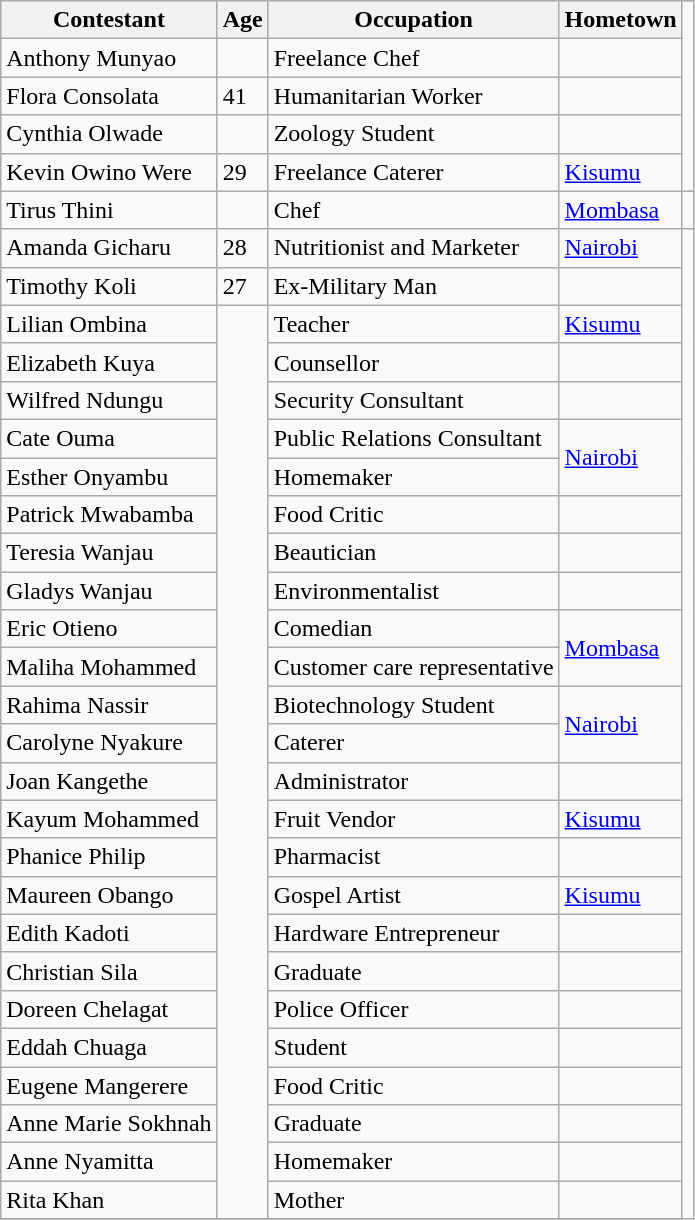<table class="wikitable sortable">
<tr>
<th>Contestant</th>
<th>Age</th>
<th>Occupation</th>
<th>Hometown</th>
</tr>
<tr>
<td>Anthony Munyao</td>
<td></td>
<td>Freelance Chef</td>
<td></td>
</tr>
<tr>
<td>Flora Consolata</td>
<td>41</td>
<td>Humanitarian Worker</td>
<td></td>
</tr>
<tr>
<td>Cynthia Olwade</td>
<td></td>
<td>Zoology Student</td>
<td></td>
</tr>
<tr>
<td>Kevin Owino Were</td>
<td>29</td>
<td>Freelance Caterer</td>
<td><a href='#'>Kisumu</a></td>
</tr>
<tr>
<td>Tirus Thini</td>
<td></td>
<td>Chef</td>
<td><a href='#'>Mombasa</a></td>
<td></td>
</tr>
<tr>
<td>Amanda Gicharu</td>
<td>28</td>
<td>Nutritionist and Marketer</td>
<td><a href='#'>Nairobi</a></td>
</tr>
<tr>
<td>Timothy Koli</td>
<td>27</td>
<td>Ex-Military Man</td>
<td></td>
</tr>
<tr>
<td>Lilian Ombina</td>
<td rowspan=24></td>
<td>Teacher</td>
<td><a href='#'>Kisumu</a></td>
</tr>
<tr>
<td>Elizabeth Kuya</td>
<td>Counsellor</td>
<td></td>
</tr>
<tr>
<td>Wilfred Ndungu</td>
<td>Security Consultant</td>
<td></td>
</tr>
<tr>
<td>Cate Ouma</td>
<td>Public Relations Consultant</td>
<td rowspan=2><a href='#'>Nairobi</a></td>
</tr>
<tr>
<td>Esther Onyambu</td>
<td>Homemaker</td>
</tr>
<tr>
<td>Patrick Mwabamba</td>
<td>Food Critic</td>
<td></td>
</tr>
<tr>
<td>Teresia Wanjau</td>
<td>Beautician</td>
<td></td>
</tr>
<tr>
<td>Gladys Wanjau</td>
<td>Environmentalist</td>
<td></td>
</tr>
<tr>
<td>Eric Otieno</td>
<td>Comedian</td>
<td rowspan=2><a href='#'>Mombasa</a></td>
</tr>
<tr>
<td>Maliha Mohammed</td>
<td>Customer care representative</td>
</tr>
<tr>
<td>Rahima Nassir</td>
<td>Biotechnology Student</td>
<td rowspan=2><a href='#'>Nairobi</a></td>
</tr>
<tr>
<td>Carolyne Nyakure</td>
<td>Caterer</td>
</tr>
<tr>
<td>Joan Kangethe</td>
<td>Administrator</td>
<td></td>
</tr>
<tr>
<td>Kayum Mohammed</td>
<td>Fruit Vendor</td>
<td><a href='#'>Kisumu</a></td>
</tr>
<tr>
<td>Phanice Philip</td>
<td>Pharmacist</td>
<td></td>
</tr>
<tr>
<td>Maureen Obango</td>
<td>Gospel Artist</td>
<td><a href='#'>Kisumu</a></td>
</tr>
<tr>
<td>Edith Kadoti</td>
<td>Hardware Entrepreneur</td>
<td></td>
</tr>
<tr>
<td>Christian Sila</td>
<td>Graduate</td>
<td></td>
</tr>
<tr>
<td>Doreen Chelagat</td>
<td>Police Officer</td>
<td></td>
</tr>
<tr>
<td>Eddah Chuaga</td>
<td>Student</td>
<td></td>
</tr>
<tr>
<td>Eugene Mangerere</td>
<td>Food Critic</td>
<td></td>
</tr>
<tr>
<td>Anne Marie Sokhnah</td>
<td>Graduate</td>
<td></td>
</tr>
<tr>
<td>Anne Nyamitta</td>
<td>Homemaker</td>
<td></td>
</tr>
<tr>
<td>Rita Khan</td>
<td>Mother</td>
<td></td>
</tr>
<tr>
</tr>
</table>
